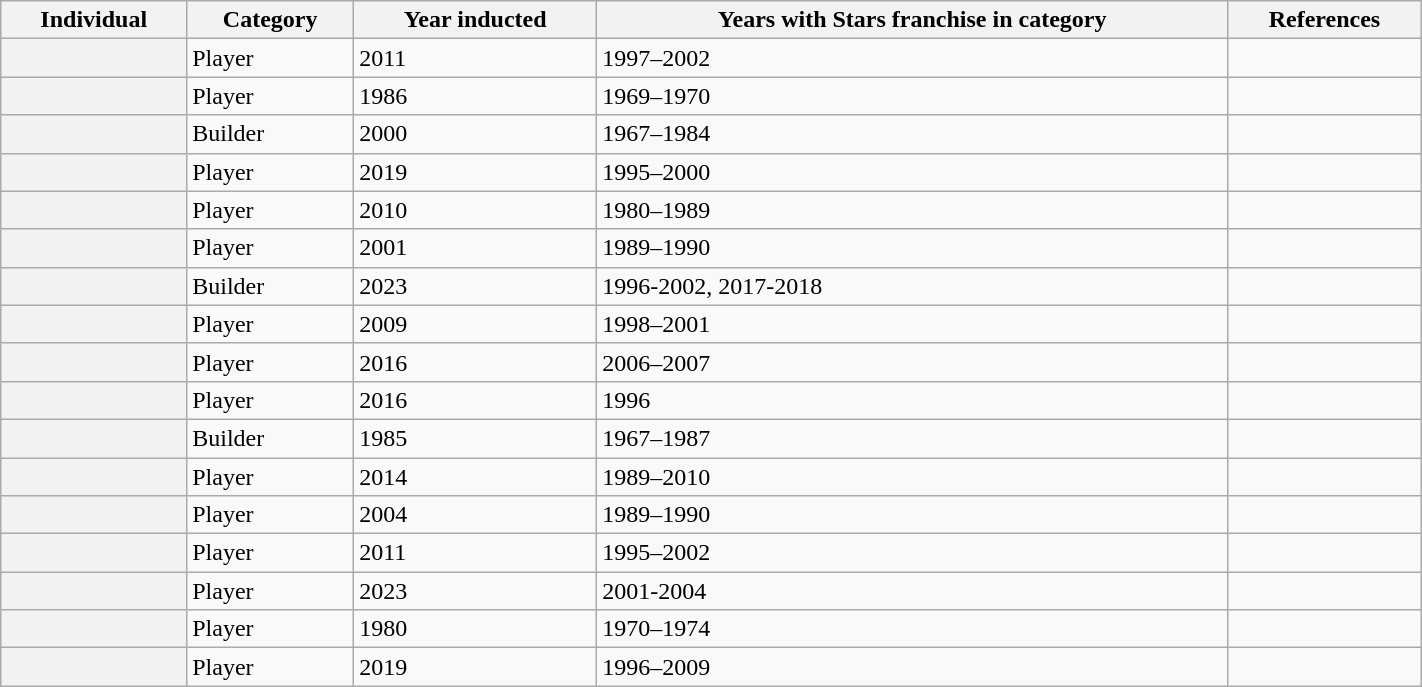<table class="wikitable sortable" width="75%">
<tr>
<th scope="col">Individual</th>
<th scope="col">Category</th>
<th scope="col">Year inducted</th>
<th scope="col">Years with Stars franchise in category</th>
<th scope="col" class="unsortable">References</th>
</tr>
<tr>
<th scope="row"></th>
<td>Player</td>
<td>2011</td>
<td>1997–2002</td>
<td></td>
</tr>
<tr>
<th scope="row"></th>
<td>Player</td>
<td>1986</td>
<td>1969–1970</td>
<td></td>
</tr>
<tr>
<th scope="row"></th>
<td>Builder</td>
<td>2000</td>
<td>1967–1984</td>
<td></td>
</tr>
<tr>
<th scope="row"></th>
<td>Player</td>
<td>2019</td>
<td>1995–2000</td>
<td></td>
</tr>
<tr>
<th scope="row"></th>
<td>Player</td>
<td>2010</td>
<td>1980–1989</td>
<td></td>
</tr>
<tr>
<th scope="row"></th>
<td>Player</td>
<td>2001</td>
<td>1989–1990</td>
<td></td>
</tr>
<tr>
<th scope="row"></th>
<td>Builder</td>
<td>2023</td>
<td>1996-2002, 2017-2018</td>
<td></td>
</tr>
<tr>
<th scope="row"></th>
<td>Player</td>
<td>2009</td>
<td>1998–2001</td>
<td></td>
</tr>
<tr>
<th scope="row"></th>
<td>Player</td>
<td>2016</td>
<td>2006–2007</td>
<td></td>
</tr>
<tr>
<th scope="row"></th>
<td>Player</td>
<td>2016</td>
<td>1996</td>
<td></td>
</tr>
<tr>
<th scope="row"></th>
<td>Builder</td>
<td>1985</td>
<td>1967–1987</td>
<td></td>
</tr>
<tr>
<th scope="row"></th>
<td>Player</td>
<td>2014</td>
<td>1989–2010</td>
<td></td>
</tr>
<tr>
<th scope="row"></th>
<td>Player</td>
<td>2004</td>
<td>1989–1990</td>
<td></td>
</tr>
<tr>
<th scope="row"></th>
<td>Player</td>
<td>2011</td>
<td>1995–2002</td>
<td></td>
</tr>
<tr>
<th scope="row"></th>
<td>Player</td>
<td>2023</td>
<td>2001-2004</td>
<td></td>
</tr>
<tr>
<th scope="row"></th>
<td>Player</td>
<td>1980</td>
<td>1970–1974</td>
<td></td>
</tr>
<tr>
<th scope="row"></th>
<td>Player</td>
<td>2019</td>
<td>1996–2009</td>
<td></td>
</tr>
</table>
